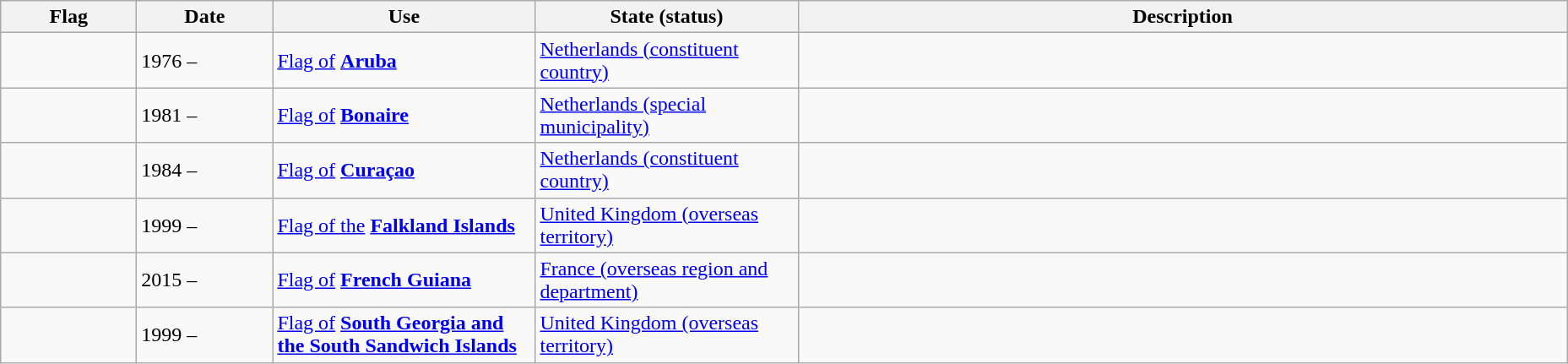<table class="wikitable" style="background:#FFFFF;">
<tr>
<th style="width:100px;">Flag</th>
<th style="width:100px;">Date</th>
<th style="width:200px;">Use</th>
<th style="width:200px;">State (status)</th>
<th style="width:600px;">Description</th>
</tr>
<tr>
<td></td>
<td>1976 –</td>
<td><a href='#'>Flag of</a> <strong><a href='#'>Aruba</a></strong></td>
<td><a href='#'>Netherlands (constituent country)</a></td>
<td></td>
</tr>
<tr>
<td></td>
<td>1981 –</td>
<td><a href='#'>Flag of</a> <strong><a href='#'>Bonaire</a></strong></td>
<td><a href='#'>Netherlands (special municipality)</a></td>
<td></td>
</tr>
<tr>
<td></td>
<td>1984 –</td>
<td><a href='#'>Flag of</a> <strong><a href='#'>Curaçao</a></strong></td>
<td><a href='#'>Netherlands (constituent country)</a></td>
<td></td>
</tr>
<tr>
<td></td>
<td>1999 –</td>
<td><a href='#'>Flag of the</a> <strong><a href='#'>Falkland Islands</a></strong></td>
<td><a href='#'>United Kingdom (overseas territory)</a></td>
<td></td>
</tr>
<tr>
<td></td>
<td>2015 –</td>
<td><a href='#'>Flag of</a> <strong><a href='#'>French Guiana</a></strong></td>
<td><a href='#'>France (overseas region and department)</a></td>
<td></td>
</tr>
<tr>
<td></td>
<td>1999 –</td>
<td><a href='#'>Flag of</a> <strong><a href='#'>South Georgia and the South Sandwich Islands</a></strong></td>
<td><a href='#'>United Kingdom (overseas territory)</a></td>
<td></td>
</tr>
</table>
